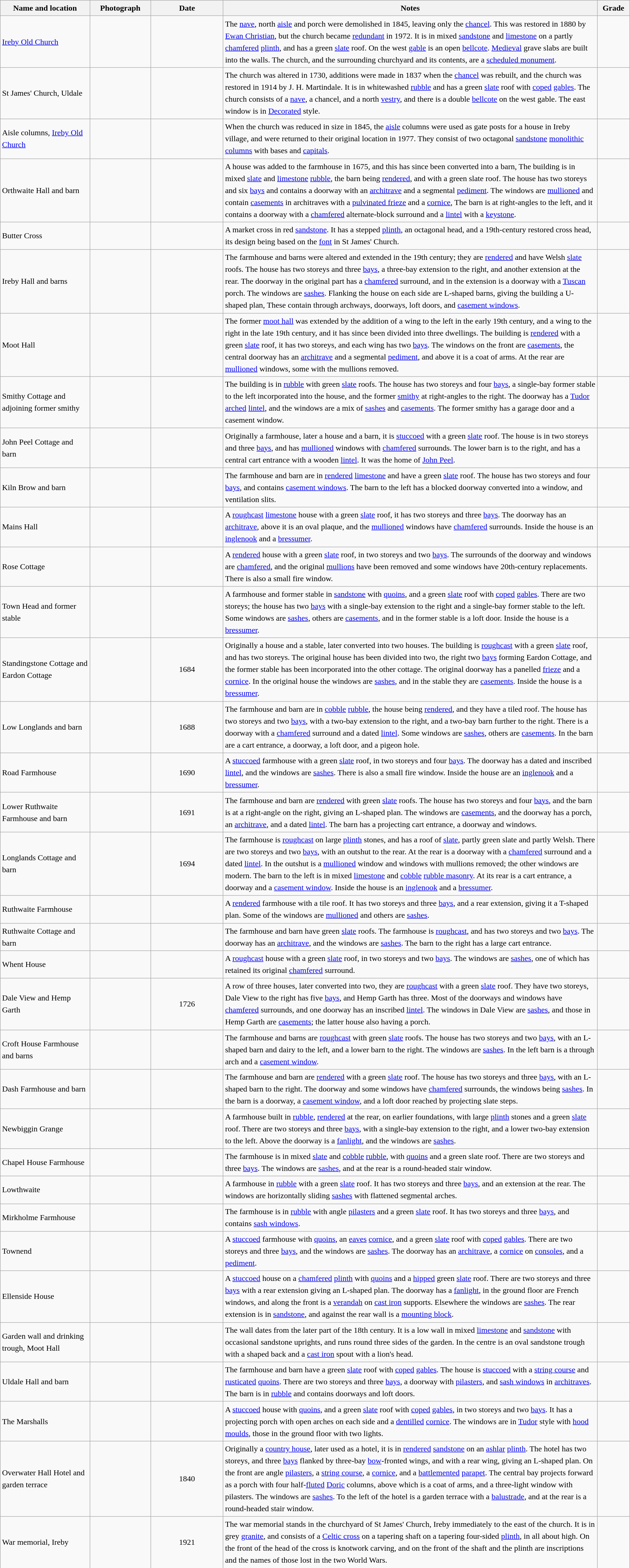<table class="wikitable sortable plainrowheaders" style="width:100%;border:0px;text-align:left;line-height:150%;">
<tr>
<th scope="col"  style="width:150px">Name and location</th>
<th scope="col"  style="width:100px" class="unsortable">Photograph</th>
<th scope="col"  style="width:120px">Date</th>
<th scope="col"  style="width:650px" class="unsortable">Notes</th>
<th scope="col"  style="width:50px">Grade</th>
</tr>
<tr>
<td><a href='#'>Ireby Old Church</a><br><small></small></td>
<td></td>
<td align="center"></td>
<td>The <a href='#'>nave</a>, north <a href='#'>aisle</a> and porch were demolished in 1845, leaving only the <a href='#'>chancel</a>.  This was restored in 1880 by <a href='#'>Ewan Christian</a>, but the church became <a href='#'>redundant</a> in 1972.  It is in mixed <a href='#'>sandstone</a> and <a href='#'>limestone</a> on a partly <a href='#'>chamfered</a> <a href='#'>plinth</a>, and has a green <a href='#'>slate</a> roof.  On the west <a href='#'>gable</a> is an open <a href='#'>bellcote</a>.  <a href='#'>Medieval</a> grave slabs are built into the walls. The church, and the surrounding churchyard and its contents, are a <a href='#'>scheduled monument</a>.</td>
<td align="center" ></td>
</tr>
<tr>
<td>St James' Church, Uldale<br><small></small></td>
<td></td>
<td align="center"></td>
<td>The church was altered in 1730, additions were made in 1837 when the <a href='#'>chancel</a> was rebuilt, and the church was restored in 1914 by J. H. Martindale.  It is in whitewashed <a href='#'>rubble</a> and has a green <a href='#'>slate</a> roof with <a href='#'>coped</a> <a href='#'>gables</a>.  The church consists of a <a href='#'>nave</a>, a chancel, and a north <a href='#'>vestry</a>, and there is a double <a href='#'>bellcote</a> on the west gable.  The east window is in <a href='#'>Decorated</a> style.</td>
<td align="center" ></td>
</tr>
<tr>
<td>Aisle columns, <a href='#'>Ireby Old Church</a><br><small></small></td>
<td></td>
<td align="center"></td>
<td>When the church was reduced in size in 1845, the <a href='#'>aisle</a> columns were used as gate posts for a house in Ireby village, and were returned to their original location in 1977.  They consist of two octagonal <a href='#'>sandstone</a> <a href='#'>monolithic columns</a> with bases and <a href='#'>capitals</a>.</td>
<td align="center" ></td>
</tr>
<tr>
<td>Orthwaite Hall and barn<br><small></small></td>
<td></td>
<td align="center"></td>
<td>A house was added to the farmhouse in 1675, and this has since been converted into a barn,  The building is in mixed <a href='#'>slate</a> and <a href='#'>limestone</a> <a href='#'>rubble</a>, the barn being <a href='#'>rendered</a>, and with a green slate roof.  The house has two storeys and six <a href='#'>bays</a> and contains a doorway with an <a href='#'>architrave</a> and a segmental <a href='#'>pediment</a>.  The windows are <a href='#'>mullioned</a> and contain <a href='#'>casements</a> in architraves with a <a href='#'>pulvinated frieze</a> and a <a href='#'>cornice</a>,  The barn is at right-angles to the left, and it contains a doorway with a <a href='#'>chamfered</a> alternate-block surround and a <a href='#'>lintel</a> with a <a href='#'>keystone</a>.</td>
<td align="center" ></td>
</tr>
<tr>
<td>Butter Cross<br><small></small></td>
<td></td>
<td align="center"></td>
<td>A market cross in red <a href='#'>sandstone</a>.  It has a stepped <a href='#'>plinth</a>, an octagonal head, and a 19th-century restored cross head, its design being based on the <a href='#'>font</a> in St James' Church.</td>
<td align="center" ></td>
</tr>
<tr>
<td>Ireby Hall and barns<br><small></small></td>
<td></td>
<td align="center"></td>
<td>The farmhouse and barns were altered and extended in the 19th century; they are <a href='#'>rendered</a> and have Welsh <a href='#'>slate</a> roofs.  The house has two storeys and three <a href='#'>bays</a>, a three-bay extension to the right, and another extension at the rear.  The doorway in the original part has a <a href='#'>chamfered</a> surround, and in the extension is a doorway with a <a href='#'>Tuscan</a> porch.  The windows are <a href='#'>sashes</a>.  Flanking the house on each side are L-shaped barns, giving the building a U-shaped plan,  These contain through archways, doorways, loft doors, and <a href='#'>casement windows</a>.</td>
<td align="center" ></td>
</tr>
<tr>
<td>Moot Hall<br><small></small></td>
<td></td>
<td align="center"></td>
<td>The former <a href='#'>moot hall</a> was extended by the addition of a wing to the left in the early 19th century, and a wing to the right in the late 19th century, and it has since been divided into three dwellings.  The building is <a href='#'>rendered</a> with a green <a href='#'>slate</a> roof, it has two storeys, and each wing has two <a href='#'>bays</a>.  The windows on the front are <a href='#'>casements</a>, the central doorway has an <a href='#'>architrave</a> and a segmental <a href='#'>pediment</a>, and above it is a coat of arms.  At the rear are <a href='#'>mullioned</a> windows, some with the mullions removed.</td>
<td align="center" ></td>
</tr>
<tr>
<td>Smithy Cottage and adjoining former smithy<br><small></small></td>
<td></td>
<td align="center"></td>
<td>The building is in <a href='#'>rubble</a> with green <a href='#'>slate</a> roofs.  The house has two storeys and four <a href='#'>bays</a>, a single-bay former stable to the left incorporated into the house, and the former <a href='#'>smithy</a> at right-angles to the right.  The doorway has a <a href='#'>Tudor arched</a> <a href='#'>lintel</a>, and the windows are a mix of <a href='#'>sashes</a> and <a href='#'>casements</a>.  The former smithy has a garage door and a casement window.</td>
<td align="center" ></td>
</tr>
<tr>
<td>John Peel Cottage and barn<br><small></small></td>
<td></td>
<td align="center"></td>
<td>Originally a farmhouse, later a house and a barn, it is <a href='#'>stuccoed</a> with a green <a href='#'>slate</a> roof.  The house is in two storeys and three <a href='#'>bays</a>, and has <a href='#'>mullioned</a> windows with <a href='#'>chamfered</a> surrounds.  The lower barn is to the right, and has a central cart entrance with a wooden <a href='#'>lintel</a>.  It was the home of <a href='#'>John Peel</a>.</td>
<td align="center" ></td>
</tr>
<tr>
<td>Kiln Brow and barn<br><small></small></td>
<td></td>
<td align="center"></td>
<td>The farmhouse and barn are in <a href='#'>rendered</a> <a href='#'>limestone</a> and have a green <a href='#'>slate</a> roof.  The house has two storeys and four <a href='#'>bays</a>, and contains <a href='#'>casement windows</a>.  The barn to the left has a blocked doorway converted into a window, and ventilation slits.</td>
<td align="center" ></td>
</tr>
<tr>
<td>Mains Hall<br><small></small></td>
<td></td>
<td align="center"></td>
<td>A <a href='#'>roughcast</a> <a href='#'>limestone</a> house with a green <a href='#'>slate</a> roof, it has two storeys and three <a href='#'>bays</a>.  The doorway has an <a href='#'>architrave</a>, above it is an oval plaque, and the <a href='#'>mullioned</a> windows have <a href='#'>chamfered</a> surrounds.  Inside the house is an <a href='#'>inglenook</a> and a <a href='#'>bressumer</a>.</td>
<td align="center" ></td>
</tr>
<tr>
<td>Rose Cottage<br><small></small></td>
<td></td>
<td align="center"></td>
<td>A <a href='#'>rendered</a> house with a green <a href='#'>slate</a> roof, in two storeys and two <a href='#'>bays</a>.  The surrounds of the doorway and windows are <a href='#'>chamfered</a>, and the original <a href='#'>mullions</a> have been removed and some windows have 20th-century replacements.  There is also a small fire window.</td>
<td align="center" ></td>
</tr>
<tr>
<td>Town Head and former stable<br><small></small></td>
<td></td>
<td align="center"></td>
<td>A farmhouse and former stable in <a href='#'>sandstone</a> with <a href='#'>quoins</a>, and a green <a href='#'>slate</a> roof with <a href='#'>coped</a> <a href='#'>gables</a>.  There are two storeys; the house has two <a href='#'>bays</a> with a single-bay extension to the right and a single-bay former stable to the left.  Some windows are <a href='#'>sashes</a>, others are <a href='#'>casements</a>, and in the former stable is a loft door.  Inside the house is a <a href='#'>bressumer</a>.</td>
<td align="center" ></td>
</tr>
<tr>
<td>Standingstone Cottage and<br>Eardon Cottage<br><small></small></td>
<td></td>
<td align="center">1684</td>
<td>Originally a house and a stable, later converted into two houses.  The building is <a href='#'>roughcast</a> with a green <a href='#'>slate</a> roof, and has two storeys.  The original house has been divided into two, the right two <a href='#'>bays</a> forming Eardon Cottage, and the former stable has been incorporated into the other cottage.  The original doorway has a panelled <a href='#'>frieze</a> and a <a href='#'>cornice</a>.  In the original house the windows are <a href='#'>sashes</a>, and in the stable they are <a href='#'>casements</a>.  Inside the house is a <a href='#'>bressumer</a>.</td>
<td align="center" ></td>
</tr>
<tr>
<td>Low Longlands and barn<br><small></small></td>
<td></td>
<td align="center">1688</td>
<td>The farmhouse and barn are in <a href='#'>cobble</a> <a href='#'>rubble</a>, the house being <a href='#'>rendered</a>, and they have a tiled roof.  The house has two storeys and two <a href='#'>bays</a>, with a two-bay extension to the right, and a two-bay barn further to the right.  There is a doorway with a <a href='#'>chamfered</a> surround and a dated <a href='#'>lintel</a>.  Some windows are <a href='#'>sashes</a>, others are <a href='#'>casements</a>.  In the barn are a cart entrance, a doorway, a loft door, and a pigeon hole.</td>
<td align="center" ></td>
</tr>
<tr>
<td>Road Farmhouse<br><small></small></td>
<td></td>
<td align="center">1690</td>
<td>A <a href='#'>stuccoed</a> farmhouse with a green <a href='#'>slate</a> roof, in two storeys and four <a href='#'>bays</a>.  The doorway has a dated and inscribed <a href='#'>lintel</a>, and the windows are <a href='#'>sashes</a>. There is also a small fire window.  Inside the house are an <a href='#'>inglenook</a> and a <a href='#'>bressumer</a>.</td>
<td align="center" ></td>
</tr>
<tr>
<td>Lower Ruthwaite Farmhouse and barn<br><small></small></td>
<td></td>
<td align="center">1691</td>
<td>The farmhouse and barn are <a href='#'>rendered</a> with green <a href='#'>slate</a> roofs.  The house has two storeys and four <a href='#'>bays</a>, and the barn is at a right-angle on the right, giving an L-shaped plan.  The windows are <a href='#'>casements</a>, and the doorway has a porch, an <a href='#'>architrave</a>, and a dated <a href='#'>lintel</a>.  The barn has a projecting cart entrance, a doorway and windows.</td>
<td align="center" ></td>
</tr>
<tr>
<td>Longlands Cottage and barn<br><small></small></td>
<td></td>
<td align="center">1694</td>
<td>The farmhouse is <a href='#'>roughcast</a> on large <a href='#'>plinth</a> stones, and has a roof of <a href='#'>slate</a>, partly green slate and partly Welsh.  There are two storeys and two <a href='#'>bays</a>, with an outshut to the rear.  At the rear is a doorway with a <a href='#'>chamfered</a> surround and a dated <a href='#'>lintel</a>.  In the outshut is a <a href='#'>mullioned</a> window and windows with mullions removed; the other windows are modern.  The barn to the left is in mixed <a href='#'>limestone</a> and <a href='#'>cobble</a> <a href='#'>rubble masonry</a>.  At its rear is a cart entrance, a doorway and a <a href='#'>casement window</a>.  Inside the house is an <a href='#'>inglenook</a> and a <a href='#'>bressumer</a>.</td>
<td align="center" ></td>
</tr>
<tr>
<td>Ruthwaite Farmhouse<br><small></small></td>
<td></td>
<td align="center"></td>
<td>A <a href='#'>rendered</a> farmhouse with a tile roof.  It has two storeys and three <a href='#'>bays</a>, and a rear extension, giving it a T-shaped plan.  Some of the windows are <a href='#'>mullioned</a> and others are <a href='#'>sashes</a>.</td>
<td align="center" ></td>
</tr>
<tr>
<td>Ruthwaite Cottage and barn<br><small></small></td>
<td></td>
<td align="center"></td>
<td>The farmhouse and barn have green <a href='#'>slate</a> roofs.  The farmhouse is <a href='#'>roughcast</a>, and has two storeys and two <a href='#'>bays</a>.  The doorway has an <a href='#'>architrave</a>, and the windows are <a href='#'>sashes</a>.  The barn to the right has a large cart entrance.</td>
<td align="center" ></td>
</tr>
<tr>
<td>Whent House<br><small></small></td>
<td></td>
<td align="center"></td>
<td>A <a href='#'>roughcast</a> house with a green <a href='#'>slate</a> roof, in two storeys and two <a href='#'>bays</a>.  The windows are <a href='#'>sashes</a>, one of which has retained its original <a href='#'>chamfered</a> surround.</td>
<td align="center" ></td>
</tr>
<tr>
<td>Dale View and Hemp Garth<br><small></small></td>
<td></td>
<td align="center">1726</td>
<td>A row of three houses, later converted into two, they are <a href='#'>roughcast</a> with a green <a href='#'>slate</a> roof.  They have two storeys, Dale View to the right has five <a href='#'>bays</a>, and Hemp Garth has three.  Most of the doorways and windows have <a href='#'>chamfered</a> surrounds, and one doorway has an inscribed <a href='#'>lintel</a>.  The windows in Dale View are <a href='#'>sashes</a>, and those in Hemp Garth are <a href='#'>casements</a>; the latter house also having a porch.</td>
<td align="center" ></td>
</tr>
<tr>
<td>Croft House Farmhouse and barns<br><small></small></td>
<td></td>
<td align="center"></td>
<td>The farmhouse and barns are <a href='#'>roughcast</a> with green <a href='#'>slate</a> roofs.  The house has two storeys and two <a href='#'>bays</a>, with an L-shaped barn and dairy to the left, and a lower barn to the right.  The windows are <a href='#'>sashes</a>.  In the left barn is a through arch and a <a href='#'>casement window</a>.</td>
<td align="center" ></td>
</tr>
<tr>
<td>Dash Farmhouse and barn<br><small></small></td>
<td></td>
<td align="center"></td>
<td>The farmhouse and barn are <a href='#'>rendered</a> with a green <a href='#'>slate</a> roof.  The house has two storeys and three <a href='#'>bays</a>, with an L-shaped barn to the right.  The doorway and some windows have <a href='#'>chamfered</a> surrounds, the windows being <a href='#'>sashes</a>.  In the barn is a doorway, a <a href='#'>casement window</a>, and a loft door reached by projecting slate steps.</td>
<td align="center" ></td>
</tr>
<tr>
<td>Newbiggin Grange<br><small></small></td>
<td></td>
<td align="center"></td>
<td>A farmhouse built in <a href='#'>rubble</a>, <a href='#'>rendered</a> at the rear, on earlier foundations, with large <a href='#'>plinth</a> stones and a green <a href='#'>slate</a> roof.  There are two storeys and three <a href='#'>bays</a>, with a single-bay extension to the right, and a lower two-bay extension to the left.  Above the doorway is a <a href='#'>fanlight</a>, and the windows are <a href='#'>sashes</a>.</td>
<td align="center" ></td>
</tr>
<tr>
<td>Chapel House Farmhouse<br><small></small></td>
<td></td>
<td align="center"></td>
<td>The farmhouse is in mixed <a href='#'>slate</a> and <a href='#'>cobble</a> <a href='#'>rubble</a>, with <a href='#'>quoins</a> and a green slate roof.  There are two storeys and three <a href='#'>bays</a>.  The windows are <a href='#'>sashes</a>, and at the rear is a round-headed stair window.</td>
<td align="center" ></td>
</tr>
<tr>
<td>Lowthwaite<br><small></small></td>
<td></td>
<td align="center"></td>
<td>A farmhouse in <a href='#'>rubble</a> with a green <a href='#'>slate</a> roof.  It has two storeys and three <a href='#'>bays</a>, and an extension at the rear.  The windows are horizontally sliding <a href='#'>sashes</a> with flattened segmental arches.</td>
<td align="center" ></td>
</tr>
<tr>
<td>Mirkholme Farmhouse<br><small></small></td>
<td></td>
<td align="center"></td>
<td>The farmhouse is in <a href='#'>rubble</a> with angle <a href='#'>pilasters</a> and a green <a href='#'>slate</a> roof.  It has two storeys and three <a href='#'>bays</a>, and contains <a href='#'>sash windows</a>.</td>
<td align="center" ></td>
</tr>
<tr>
<td>Townend<br><small></small></td>
<td></td>
<td align="center"></td>
<td>A <a href='#'>stuccoed</a> farmhouse with <a href='#'>quoins</a>, an <a href='#'>eaves</a> <a href='#'>cornice</a>, and a green <a href='#'>slate</a> roof with <a href='#'>coped</a> <a href='#'>gables</a>.  There are two storeys and three <a href='#'>bays</a>, and the windows are <a href='#'>sashes</a>.  The doorway has an <a href='#'>architrave</a>, a <a href='#'>cornice</a> on <a href='#'>consoles</a>, and a <a href='#'>pediment</a>.</td>
<td align="center" ></td>
</tr>
<tr>
<td>Ellenside House<br><small></small></td>
<td></td>
<td align="center"></td>
<td>A <a href='#'>stuccoed</a> house on a <a href='#'>chamfered</a> <a href='#'>plinth</a> with <a href='#'>quoins</a> and a <a href='#'>hipped</a> green <a href='#'>slate</a> roof.  There are two storeys and three <a href='#'>bays</a> with a rear extension giving an L-shaped plan.  The doorway has a <a href='#'>fanlight</a>, in the ground floor are French windows, and along the front is a <a href='#'>verandah</a> on <a href='#'>cast iron</a> supports.  Elsewhere the windows are <a href='#'>sashes</a>.  The rear extension is in <a href='#'>sandstone</a>, and against the rear wall is a <a href='#'>mounting block</a>.</td>
<td align="center" ></td>
</tr>
<tr>
<td>Garden wall and drinking trough, Moot Hall<br><small></small></td>
<td></td>
<td align="center"></td>
<td>The wall dates from the later part of the 18th century.  It is a low wall in mixed <a href='#'>limestone</a> and <a href='#'>sandstone</a> with occasional sandstone uprights, and runs round three sides of the garden.  In the centre is an oval sandstone trough with a shaped back and a <a href='#'>cast iron</a> spout with a lion's head.</td>
<td align="center" ></td>
</tr>
<tr>
<td>Uldale Hall and barn<br><small></small></td>
<td></td>
<td align="center"></td>
<td>The farmhouse and barn have a green <a href='#'>slate</a> roof with <a href='#'>coped</a> <a href='#'>gables</a>.  The house is <a href='#'>stuccoed</a> with a <a href='#'>string course</a> and <a href='#'>rusticated</a> <a href='#'>quoins</a>.  There are two storeys and three <a href='#'>bays</a>, a doorway with <a href='#'>pilasters</a>, and <a href='#'>sash windows</a> in <a href='#'>architraves</a>.  The barn is in <a href='#'>rubble</a> and contains doorways and loft doors.</td>
<td align="center" ></td>
</tr>
<tr>
<td>The Marshalls<br><small></small></td>
<td></td>
<td align="center"></td>
<td>A <a href='#'>stuccoed</a> house with <a href='#'>quoins</a>, and a green <a href='#'>slate</a> roof with <a href='#'>coped</a> <a href='#'>gables</a>, in two storeys and two <a href='#'>bays</a>.  It has a projecting porch with open arches on each side and a <a href='#'>dentilled</a> <a href='#'>cornice</a>.  The windows are in <a href='#'>Tudor</a> style with <a href='#'>hood moulds</a>, those in the ground floor with two lights.</td>
<td align="center" ></td>
</tr>
<tr>
<td>Overwater Hall Hotel and<br>garden terrace<br><small></small></td>
<td></td>
<td align="center">1840</td>
<td>Originally a <a href='#'>country house</a>, later used as a hotel, it is in <a href='#'>rendered</a> <a href='#'>sandstone</a> on an <a href='#'>ashlar</a> <a href='#'>plinth</a>.  The hotel has two storeys, and three <a href='#'>bays</a> flanked by three-bay <a href='#'>bow</a>-fronted wings, and with a rear wing, giving an L-shaped plan.  On the front are angle <a href='#'>pilasters</a>, a <a href='#'>string course</a>, a <a href='#'>cornice</a>, and a <a href='#'>battlemented</a> <a href='#'>parapet</a>.  The central bay projects forward as a porch with four half-<a href='#'>fluted</a> <a href='#'>Doric</a> columns, above which is a coat of arms, and a three-light window with pilasters.  The windows are <a href='#'>sashes</a>.  To the left of the hotel is a garden terrace with a <a href='#'>balustrade</a>, and at the rear is a round-headed stair window.</td>
<td align="center" ></td>
</tr>
<tr>
<td>War memorial, Ireby<br><small></small></td>
<td></td>
<td align="center">1921</td>
<td>The war memorial stands in the churchyard of St James' Church, Ireby immediately to the east of the church.  It is in grey <a href='#'>granite</a>, and consists of a <a href='#'>Celtic cross</a> on a tapering shaft on a tapering four-sided <a href='#'>plinth</a>, in all about  high.  On the front of the head of the cross is knotwork carving, and on the front of the shaft and the plinth are inscriptions and the names of those lost in the two World Wars.</td>
<td align="center" ></td>
</tr>
<tr>
</tr>
</table>
